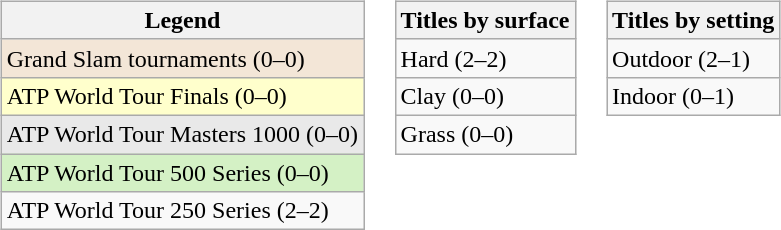<table>
<tr valign="top">
<td><br><table class="wikitable">
<tr>
<th>Legend</th>
</tr>
<tr style="background:#f3e6d7;">
<td>Grand Slam tournaments (0–0)</td>
</tr>
<tr style="background:#ffffcc;">
<td>ATP World Tour Finals (0–0)</td>
</tr>
<tr style="background:#e9e9e9;">
<td>ATP World Tour Masters 1000 (0–0)</td>
</tr>
<tr style="background:#d4f1c5;">
<td>ATP World Tour 500 Series (0–0)</td>
</tr>
<tr>
<td>ATP World Tour 250 Series (2–2)</td>
</tr>
</table>
</td>
<td><br><table class="wikitable">
<tr>
<th>Titles by surface</th>
</tr>
<tr>
<td>Hard (2–2)</td>
</tr>
<tr>
<td>Clay (0–0)</td>
</tr>
<tr>
<td>Grass (0–0)</td>
</tr>
</table>
</td>
<td><br><table class="wikitable">
<tr>
<th>Titles by setting</th>
</tr>
<tr>
<td>Outdoor (2–1)</td>
</tr>
<tr>
<td>Indoor (0–1)</td>
</tr>
</table>
</td>
</tr>
</table>
